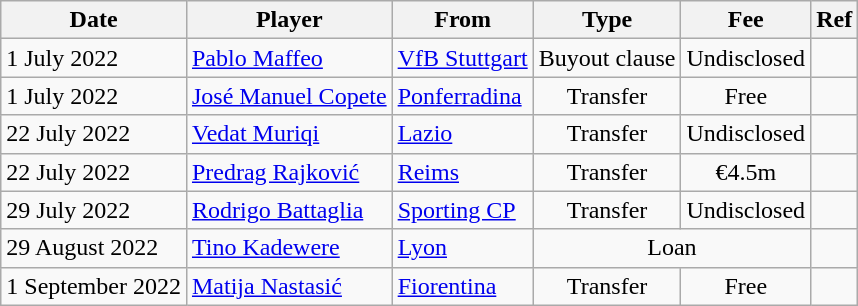<table class="wikitable">
<tr>
<th>Date</th>
<th>Player</th>
<th>From</th>
<th>Type</th>
<th>Fee</th>
<th>Ref</th>
</tr>
<tr>
<td>1 July 2022</td>
<td> <a href='#'>Pablo Maffeo</a></td>
<td> <a href='#'>VfB Stuttgart</a></td>
<td align=center>Buyout clause</td>
<td align=center>Undisclosed</td>
<td align=center></td>
</tr>
<tr>
<td>1 July 2022</td>
<td> <a href='#'>José Manuel Copete</a></td>
<td><a href='#'>Ponferradina</a></td>
<td align=center>Transfer</td>
<td align=center>Free</td>
<td align=center></td>
</tr>
<tr>
<td>22 July 2022</td>
<td> <a href='#'>Vedat Muriqi</a></td>
<td> <a href='#'>Lazio</a></td>
<td align=center>Transfer</td>
<td align=center>Undisclosed</td>
<td align=center></td>
</tr>
<tr>
<td>22 July 2022</td>
<td> <a href='#'>Predrag Rajković</a></td>
<td> <a href='#'>Reims</a></td>
<td align=center>Transfer</td>
<td align=center>€4.5m</td>
<td align=center></td>
</tr>
<tr>
<td>29 July 2022</td>
<td> <a href='#'>Rodrigo Battaglia</a></td>
<td> <a href='#'>Sporting CP</a></td>
<td align=center>Transfer</td>
<td align=center>Undisclosed</td>
<td align=center></td>
</tr>
<tr>
<td>29 August 2022</td>
<td> <a href='#'>Tino Kadewere</a></td>
<td> <a href='#'>Lyon</a></td>
<td colspan=2 align=center>Loan</td>
<td align=center></td>
</tr>
<tr>
<td>1 September 2022</td>
<td> <a href='#'>Matija Nastasić</a></td>
<td> <a href='#'>Fiorentina</a></td>
<td align=center>Transfer</td>
<td align=center>Free</td>
<td align=center></td>
</tr>
</table>
